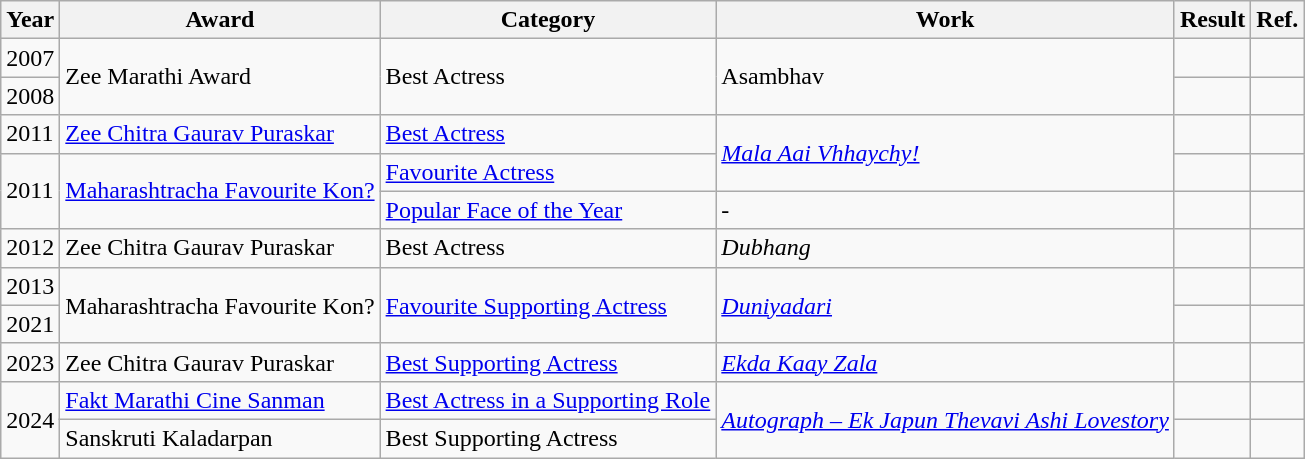<table class="wikitable">
<tr>
<th>Year</th>
<th>Award</th>
<th>Category</th>
<th>Work</th>
<th>Result</th>
<th>Ref.</th>
</tr>
<tr>
<td>2007</td>
<td rowspan="2">Zee Marathi Award</td>
<td rowspan="2">Best Actress</td>
<td rowspan="2">Asambhav</td>
<td></td>
<td></td>
</tr>
<tr>
<td>2008</td>
<td></td>
<td></td>
</tr>
<tr>
<td>2011</td>
<td><a href='#'>Zee Chitra Gaurav Puraskar</a></td>
<td><a href='#'>Best Actress</a></td>
<td rowspan="2"><em><a href='#'>Mala Aai Vhhaychy!</a></em></td>
<td></td>
<td></td>
</tr>
<tr>
<td rowspan="2">2011</td>
<td rowspan="2"><a href='#'>Maharashtracha Favourite Kon?</a></td>
<td><a href='#'>Favourite Actress</a></td>
<td></td>
<td></td>
</tr>
<tr>
<td><a href='#'>Popular Face of the Year</a></td>
<td>-</td>
<td></td>
<td></td>
</tr>
<tr>
<td>2012</td>
<td>Zee Chitra Gaurav Puraskar</td>
<td>Best Actress</td>
<td><em>Dubhang</em></td>
<td></td>
<td></td>
</tr>
<tr>
<td>2013</td>
<td rowspan="2">Maharashtracha Favourite Kon?</td>
<td rowspan="2"><a href='#'>Favourite Supporting Actress</a></td>
<td rowspan="2"><em><a href='#'>Duniyadari</a></em></td>
<td></td>
<td></td>
</tr>
<tr>
<td>2021</td>
<td></td>
<td></td>
</tr>
<tr>
<td>2023</td>
<td>Zee Chitra Gaurav Puraskar</td>
<td><a href='#'>Best Supporting Actress</a></td>
<td><em><a href='#'>Ekda Kaay Zala</a></em></td>
<td></td>
<td></td>
</tr>
<tr>
<td rowspan="2">2024</td>
<td><a href='#'>Fakt Marathi Cine Sanman</a></td>
<td><a href='#'>Best Actress in a Supporting Role</a></td>
<td rowspan="2"><em><a href='#'>Autograph – Ek Japun Thevavi Ashi Lovestory</a></em></td>
<td></td>
<td></td>
</tr>
<tr>
<td>Sanskruti Kaladarpan</td>
<td>Best Supporting Actress</td>
<td></td>
<td></td>
</tr>
</table>
